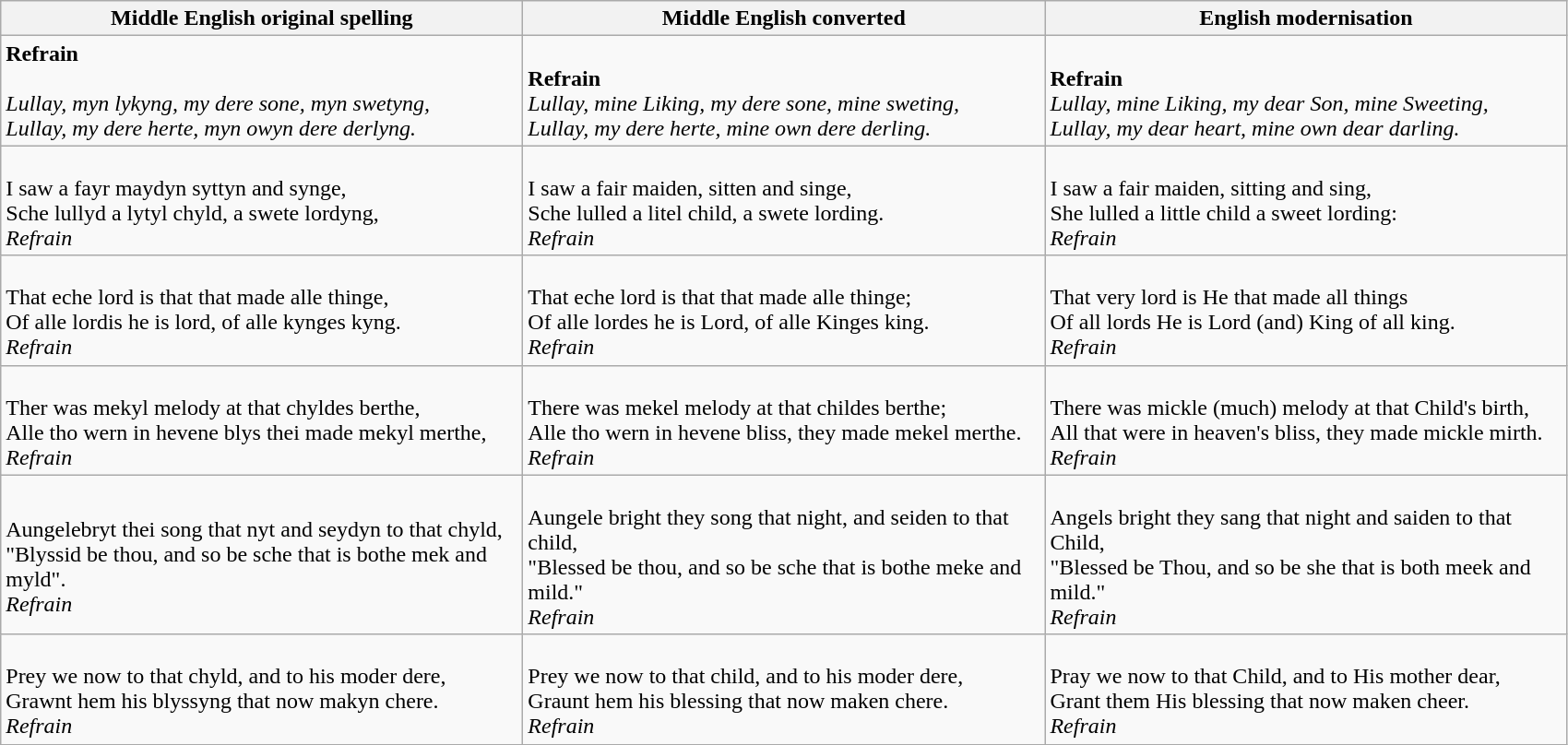<table class="wikitable">
<tr>
<th width="370">Middle English original spelling</th>
<th width="370">Middle English converted</th>
<th width="370">English modernisation</th>
</tr>
<tr>
<td><strong>Refrain</strong><br><br><em>Lullay, myn lykyng, my dere sone, myn swetyng,</em><br>
<em>Lullay, my dere herte, myn owyn dere derlyng.</em><br></td>
<td><br><strong>Refrain</strong><br>
<em>Lullay, mine Liking, my dere sone, mine sweting,</em><br>
<em>Lullay, my dere herte, mine own dere derling.</em><br></td>
<td><br><strong>Refrain</strong><br>
<em>Lullay, mine Liking, my dear Son, mine Sweeting,</em><br>
<em>Lullay, my dear heart, mine own dear darling.</em><br></td>
</tr>
<tr>
<td><br>I saw a fayr maydyn syttyn and synge,<br>
Sche lullyd a lytyl chyld, a swete lordyng,<br>
<em>Refrain</em><br></td>
<td><br>I saw a fair maiden, sitten and singe,<br>
Sche lulled a litel child, a swete lording.<br>
<em>Refrain</em></td>
<td><br>I saw a fair maiden, sitting and sing,<br>
She lulled a little child a sweet lording:<br>
<em>Refrain</em><br></td>
</tr>
<tr>
<td><br>That eche lord is that that made alle thinge,<br>
Of alle lordis he is lord, of alle kynges kyng.<br>
<em>Refrain</em><br></td>
<td><br>That eche lord is that that made alle thinge;<br>
Of alle lordes he is Lord, of alle Kinges king.<br>
<em>Refrain</em><br></td>
<td><br>That very lord is He that made all things<br>
Of all lords He is Lord (and) King of all king.<br>
<em>Refrain</em><br></td>
</tr>
<tr>
<td><br>Ther was mekyl melody at that chyldes berthe,<br>
Alle tho wern in hevene blys thei made mekyl merthe,<br>
<em>Refrain</em><br></td>
<td><br>There was mekel melody at that childes berthe;<br>
Alle tho wern in hevene bliss, they made mekel merthe.<br>
<em>Refrain</em><br></td>
<td><br>There was mickle (much) melody at that Child's birth,<br>
All that were in heaven's bliss, they made mickle mirth.<br>
<em>Refrain</em><br></td>
</tr>
<tr>
<td><br>Aungelebryt thei song that nyt and seydyn to that chyld,<br>
"Blyssid be thou, and so be sche that is bothe mek and myld".<br>
<em>Refrain</em><br></td>
<td><br>Aungele bright they song that night, and seiden to that child,<br>
"Blessed be thou, and so be sche that is bothe meke and mild."<br>
<em>Refrain</em><br></td>
<td><br>Angels bright they sang that night and saiden to that Child,<br>
"Blessed be Thou, and so be she that is both meek and mild."<br>
<em>Refrain</em><br></td>
</tr>
<tr>
<td><br>Prey we now to that chyld, and to his moder dere,<br>
Grawnt hem his blyssyng that now makyn chere.<br>
<em>Refrain</em><br></td>
<td><br>Prey we now to that child, and to his moder dere,<br>
Graunt hem his blessing that now maken chere.<br>
<em>Refrain</em><br></td>
<td><br>Pray we now to that Child, and to His mother dear,<br>
Grant them His blessing that now maken cheer.<br>
<em>Refrain</em><br></td>
</tr>
</table>
